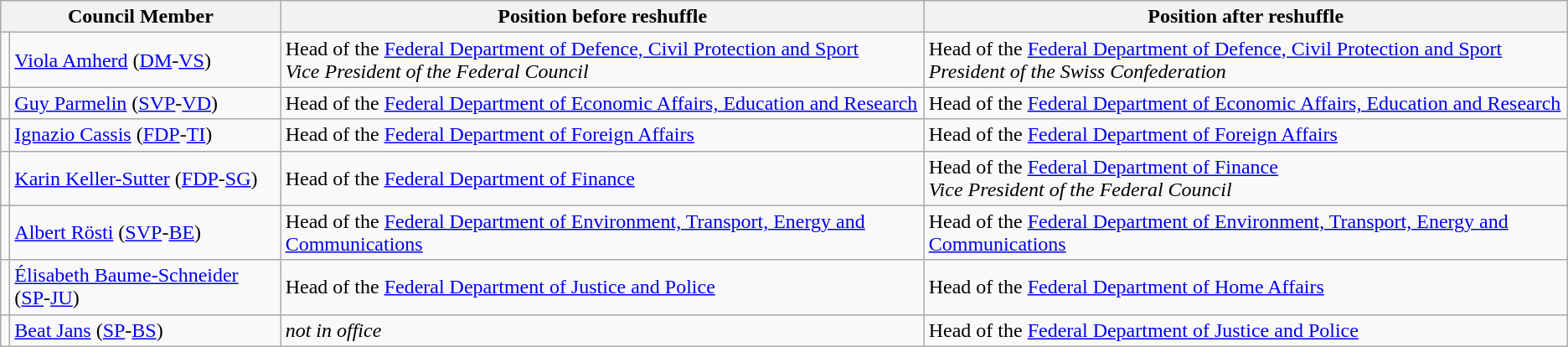<table class="wikitable">
<tr>
<th colspan="2">Council Member</th>
<th>Position before reshuffle</th>
<th>Position after reshuffle</th>
</tr>
<tr>
<td></td>
<td><a href='#'>Viola Amherd</a> (<a href='#'>DM</a>-<a href='#'>VS</a>)</td>
<td>Head of the <a href='#'>Federal Department of Defence, Civil Protection and Sport</a><br><em>Vice President of the Federal Council</em></td>
<td>Head of the <a href='#'>Federal Department of Defence, Civil Protection and Sport</a><br><em>President of the Swiss Confederation</em></td>
</tr>
<tr>
<td></td>
<td><a href='#'>Guy Parmelin</a> (<a href='#'>SVP</a>-<a href='#'>VD</a>)</td>
<td>Head of the <a href='#'>Federal Department of Economic Affairs, Education and Research</a></td>
<td>Head of the <a href='#'>Federal Department of Economic Affairs, Education and Research</a></td>
</tr>
<tr>
<td></td>
<td><a href='#'>Ignazio Cassis</a> (<a href='#'>FDP</a>-<a href='#'>TI</a>)</td>
<td>Head of the <a href='#'>Federal Department of Foreign Affairs</a></td>
<td>Head of the <a href='#'>Federal Department of Foreign Affairs</a></td>
</tr>
<tr>
<td></td>
<td><a href='#'>Karin Keller-Sutter</a> (<a href='#'>FDP</a>-<a href='#'>SG</a>)</td>
<td>Head of the <a href='#'>Federal Department of Finance</a></td>
<td>Head of the <a href='#'>Federal Department of Finance</a><br><em>Vice President of the Federal Council</em></td>
</tr>
<tr>
<td></td>
<td><a href='#'>Albert Rösti</a> (<a href='#'>SVP</a>-<a href='#'>BE</a>)</td>
<td>Head of the <a href='#'>Federal Department of Environment, Transport, Energy and Communications</a></td>
<td>Head of the <a href='#'>Federal Department of Environment, Transport, Energy and Communications</a></td>
</tr>
<tr>
<td></td>
<td><a href='#'>Élisabeth Baume-Schneider</a> (<a href='#'>SP</a>-<a href='#'>JU</a>)</td>
<td>Head of the <a href='#'>Federal Department of Justice and Police</a></td>
<td>Head of the <a href='#'>Federal Department of Home Affairs</a></td>
</tr>
<tr>
<td></td>
<td><a href='#'>Beat Jans</a> (<a href='#'>SP</a>-<a href='#'>BS</a>)</td>
<td><em>not in office</em></td>
<td>Head of the <a href='#'>Federal Department of Justice and Police</a></td>
</tr>
</table>
